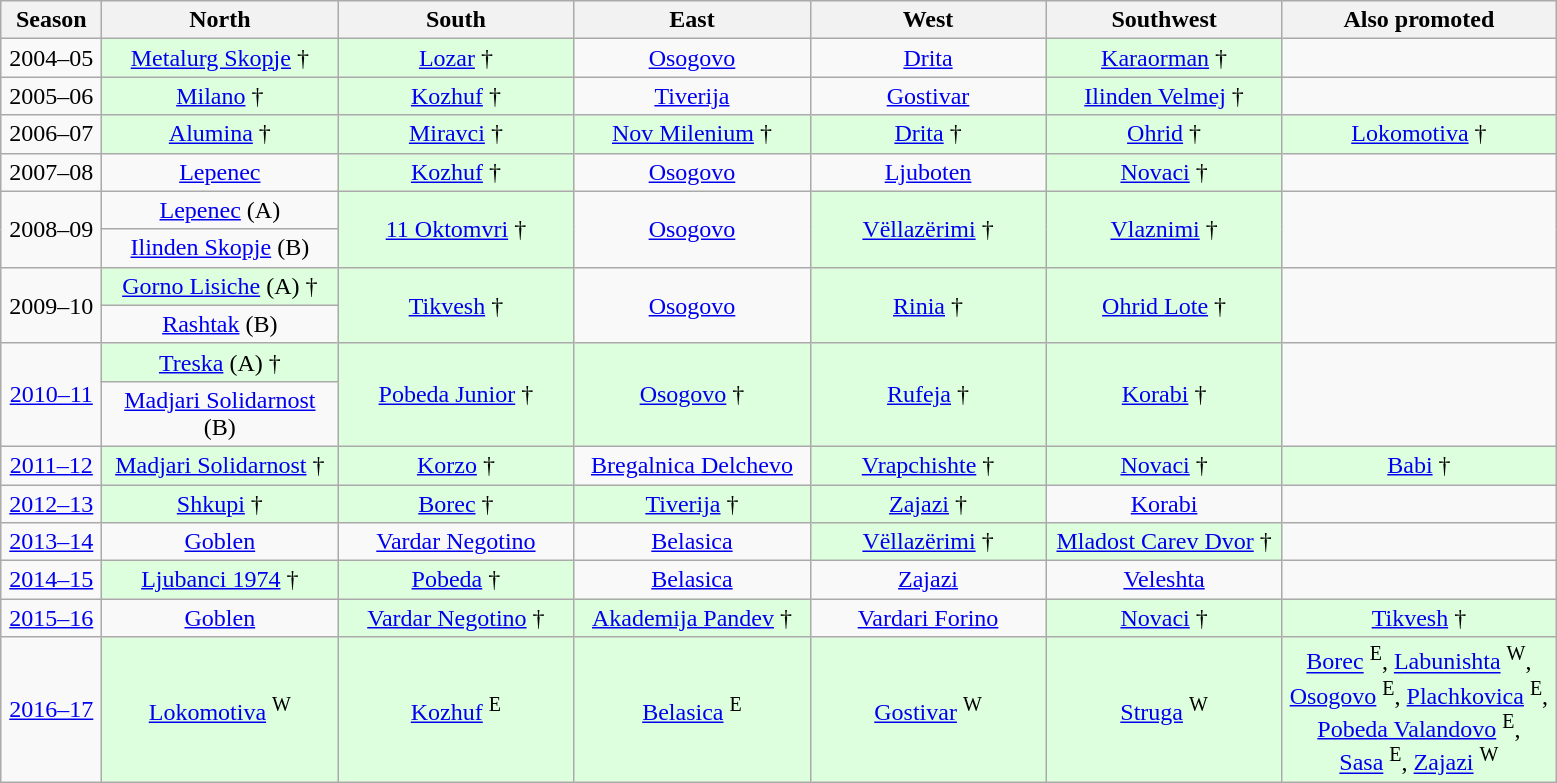<table class="wikitable" style="text-align:center;">
<tr>
<th style="width:60px;">Season</th>
<th style="width:150px;">North</th>
<th style="width:150px;">South</th>
<th style="width:150px;">East</th>
<th style="width:150px;">West</th>
<th style="width:150px;">Southwest</th>
<th style="width:175px;">Also promoted</th>
</tr>
<tr>
<td align=center>2004–05</td>
<td style="background:#dfd;"><a href='#'>Metalurg Skopje</a> †</td>
<td style="background:#dfd;"><a href='#'>Lozar</a> †</td>
<td><a href='#'>Osogovo</a></td>
<td><a href='#'>Drita</a></td>
<td style="background:#dfd;"><a href='#'>Karaorman</a> †</td>
<td></td>
</tr>
<tr>
<td align=center>2005–06</td>
<td style="background:#dfd;"><a href='#'>Milano</a> †</td>
<td style="background:#dfd;"><a href='#'>Kozhuf</a> †</td>
<td><a href='#'>Tiverija</a></td>
<td><a href='#'>Gostivar</a></td>
<td style="background:#dfd;"><a href='#'>Ilinden Velmej</a> †</td>
<td></td>
</tr>
<tr>
<td align=center>2006–07</td>
<td style="background:#dfd;"><a href='#'>Alumina</a> †</td>
<td style="background:#dfd;"><a href='#'>Miravci</a> †</td>
<td style="background:#dfd;"><a href='#'>Nov Milenium</a> †</td>
<td style="background:#dfd;"><a href='#'>Drita</a> †</td>
<td style="background:#dfd;"><a href='#'>Ohrid</a> †</td>
<td style="background:#dfd;"><a href='#'>Lokomotiva</a> †</td>
</tr>
<tr>
<td align=center>2007–08</td>
<td><a href='#'>Lepenec</a></td>
<td style="background:#dfd;"><a href='#'>Kozhuf</a> †</td>
<td><a href='#'>Osogovo</a></td>
<td><a href='#'>Ljuboten</a></td>
<td style="background:#dfd;"><a href='#'>Novaci</a> †</td>
<td></td>
</tr>
<tr>
<td align=center rowspan=2>2008–09</td>
<td><a href='#'>Lepenec</a> (A)</td>
<td style="background:#dfd;" rowspan=2><a href='#'>11 Oktomvri</a> †</td>
<td rowspan=2><a href='#'>Osogovo</a></td>
<td style="background:#dfd;" rowspan=2><a href='#'>Vëllazërimi</a> †</td>
<td style="background:#dfd;" rowspan=2><a href='#'>Vlaznimi</a> †</td>
<td rowspan=2></td>
</tr>
<tr>
<td><a href='#'>Ilinden Skopje</a> (B)</td>
</tr>
<tr>
<td align=center rowspan=2>2009–10</td>
<td style="background:#dfd;"><a href='#'>Gorno Lisiche</a> (A) †</td>
<td style="background:#dfd;" rowspan=2><a href='#'>Tikvesh</a> †</td>
<td rowspan=2><a href='#'>Osogovo</a></td>
<td style="background:#dfd;" rowspan=2><a href='#'>Rinia</a> †</td>
<td style="background:#dfd;" rowspan=2><a href='#'>Ohrid Lote</a> †</td>
<td rowspan=2></td>
</tr>
<tr>
<td><a href='#'>Rashtak</a> (B)</td>
</tr>
<tr>
<td align=center rowspan=2><a href='#'>2010–11</a></td>
<td style="background:#dfd;"><a href='#'>Treska</a> (A) †</td>
<td style="background:#dfd;" rowspan=2><a href='#'>Pobeda Junior</a> †</td>
<td style="background:#dfd;" rowspan=2><a href='#'>Osogovo</a> †</td>
<td style="background:#dfd;" rowspan=2><a href='#'>Rufeja</a> †</td>
<td style="background:#dfd;" rowspan=2><a href='#'>Korabi</a> †</td>
<td rowspan=2></td>
</tr>
<tr>
<td><a href='#'>Madjari Solidarnost</a> (B)</td>
</tr>
<tr>
<td align=center><a href='#'>2011–12</a></td>
<td style="background:#dfd;"><a href='#'>Madjari Solidarnost</a> †</td>
<td style="background:#dfd;"><a href='#'>Korzo</a> †</td>
<td><a href='#'>Bregalnica Delchevo</a></td>
<td style="background:#dfd;"><a href='#'>Vrapchishte</a> †</td>
<td style="background:#dfd;"><a href='#'>Novaci</a> †</td>
<td style="background:#dfd;"><a href='#'>Babi</a> †</td>
</tr>
<tr>
<td align=center><a href='#'>2012–13</a></td>
<td style="background:#dfd;"><a href='#'>Shkupi</a> †</td>
<td style="background:#dfd;"><a href='#'>Borec</a> †</td>
<td style="background:#dfd;"><a href='#'>Tiverija</a> †</td>
<td style="background:#dfd;"><a href='#'>Zajazi</a> †</td>
<td><a href='#'>Korabi</a></td>
<td></td>
</tr>
<tr>
<td align=center><a href='#'>2013–14</a></td>
<td><a href='#'>Goblen</a></td>
<td><a href='#'>Vardar Negotino</a></td>
<td><a href='#'>Belasica</a></td>
<td style="background:#dfd;"><a href='#'>Vëllazërimi</a> †</td>
<td style="background:#dfd;"><a href='#'>Mladost Carev Dvor</a> †</td>
<td></td>
</tr>
<tr>
<td align=center><a href='#'>2014–15</a></td>
<td style="background:#dfd;"><a href='#'>Ljubanci 1974</a> †</td>
<td style="background:#dfd;"><a href='#'>Pobeda</a> †</td>
<td><a href='#'>Belasica</a></td>
<td><a href='#'>Zajazi</a></td>
<td><a href='#'>Veleshta</a></td>
<td></td>
</tr>
<tr>
<td align=center><a href='#'>2015–16</a></td>
<td><a href='#'>Goblen</a></td>
<td style="background:#dfd;"><a href='#'>Vardar Negotino</a> †</td>
<td style="background:#dfd;"><a href='#'>Akademija Pandev</a> †</td>
<td><a href='#'>Vardari Forino</a></td>
<td style="background:#dfd;"><a href='#'>Novaci</a> †</td>
<td style="background:#dfd;"><a href='#'>Tikvesh</a> †</td>
</tr>
<tr>
<td align=center><a href='#'>2016–17</a></td>
<td style="background:#dfd;"><a href='#'>Lokomotiva</a> <sup>W</sup></td>
<td style="background:#dfd;"><a href='#'>Kozhuf</a> <sup>E</sup></td>
<td style="background:#dfd;"><a href='#'>Belasica</a> <sup>E</sup></td>
<td style="background:#dfd;"><a href='#'>Gostivar</a> <sup>W</sup></td>
<td style="background:#dfd;"><a href='#'>Struga</a> <sup>W</sup></td>
<td style="background:#dfd;"><a href='#'>Borec</a> <sup>E</sup>, <a href='#'>Labunishta</a> <sup>W</sup>,<br><a href='#'>Osogovo</a> <sup>E</sup>, <a href='#'>Plachkovica</a> <sup>E</sup>,<br><a href='#'>Pobeda Valandovo</a> <sup>E</sup>,<br><a href='#'>Sasa</a> <sup>E</sup>, <a href='#'>Zajazi</a> <sup>W</sup></td>
</tr>
</table>
